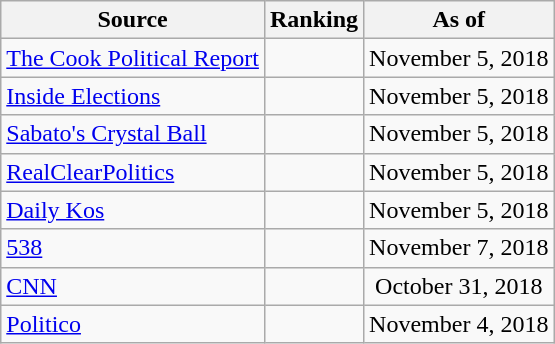<table class="wikitable" style="text-align:center">
<tr>
<th>Source</th>
<th>Ranking</th>
<th>As of</th>
</tr>
<tr>
<td style="text-align:left"><a href='#'>The Cook Political Report</a></td>
<td></td>
<td>November 5, 2018</td>
</tr>
<tr>
<td style="text-align:left"><a href='#'>Inside Elections</a></td>
<td></td>
<td>November 5, 2018</td>
</tr>
<tr>
<td style="text-align:left"><a href='#'>Sabato's Crystal Ball</a></td>
<td></td>
<td>November 5, 2018</td>
</tr>
<tr>
<td style="text-align:left"><a href='#'>RealClearPolitics</a></td>
<td></td>
<td>November 5, 2018</td>
</tr>
<tr>
<td style="text-align:left"><a href='#'>Daily Kos</a></td>
<td></td>
<td>November 5, 2018</td>
</tr>
<tr>
<td style="text-align:left"><a href='#'>538</a></td>
<td></td>
<td>November 7, 2018</td>
</tr>
<tr>
<td style="text-align:left"><a href='#'>CNN</a></td>
<td></td>
<td>October 31, 2018</td>
</tr>
<tr>
<td style="text-align:left"><a href='#'>Politico</a></td>
<td></td>
<td>November 4, 2018</td>
</tr>
</table>
